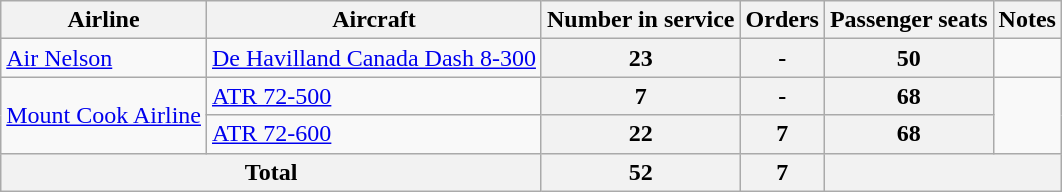<table class="wikitable" style="border-collapse:collapse">
<tr>
<th>Airline</th>
<th>Aircraft</th>
<th>Number in service</th>
<th>Orders</th>
<th>Passenger seats</th>
<th>Notes</th>
</tr>
<tr>
<td><a href='#'>Air Nelson</a></td>
<td><a href='#'>De Havilland Canada Dash 8-300</a></td>
<th>23</th>
<th>-</th>
<th>50</th>
<td></td>
</tr>
<tr>
<td rowspan=2><a href='#'>Mount Cook Airline</a></td>
<td><a href='#'>ATR 72-500</a></td>
<th>7</th>
<th>-</th>
<th>68</th>
<td rowspan=2></td>
</tr>
<tr>
<td><a href='#'>ATR 72-600</a></td>
<th>22</th>
<th>7</th>
<th>68</th>
</tr>
<tr>
<th colspan=2>Total</th>
<th>52</th>
<th>7</th>
<th colspan=2></th>
</tr>
</table>
